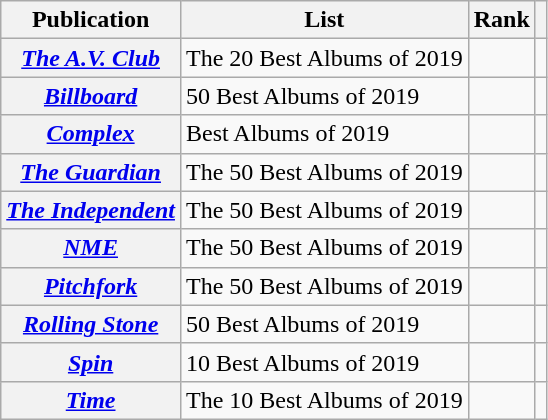<table class="wikitable sortable plainrowheaders" style="border:none; margin:0;">
<tr>
<th scope="col">Publication</th>
<th scope="col" class="unsortable">List</th>
<th scope="col" data-sort-type="number">Rank</th>
<th scope="col" class="unsortable"></th>
</tr>
<tr>
<th scope="row"><em><a href='#'>The A.V. Club</a></em></th>
<td>The 20 Best Albums of 2019</td>
<td></td>
<td></td>
</tr>
<tr>
<th scope="row"><em><a href='#'>Billboard</a></em></th>
<td>50 Best Albums of 2019</td>
<td></td>
<td></td>
</tr>
<tr>
<th scope="row"><em><a href='#'>Complex</a></em></th>
<td>Best Albums of 2019</td>
<td></td>
<td></td>
</tr>
<tr>
<th scope="row"><em><a href='#'>The Guardian</a></em></th>
<td>The 50 Best Albums of 2019</td>
<td></td>
<td></td>
</tr>
<tr>
<th scope="row"><em><a href='#'>The Independent</a></em></th>
<td>The 50 Best Albums of 2019</td>
<td></td>
<td></td>
</tr>
<tr>
<th scope="row"><em><a href='#'>NME</a></em></th>
<td>The 50 Best Albums of 2019</td>
<td></td>
<td></td>
</tr>
<tr>
<th scope="row"><em><a href='#'>Pitchfork</a></em></th>
<td>The 50 Best Albums of 2019</td>
<td></td>
<td></td>
</tr>
<tr>
<th scope="row"><em><a href='#'>Rolling Stone</a></em></th>
<td>50 Best Albums of 2019</td>
<td></td>
<td></td>
</tr>
<tr>
<th scope="row"><em><a href='#'>Spin</a></em></th>
<td>10 Best Albums of 2019</td>
<td></td>
<td></td>
</tr>
<tr>
<th scope="row"><em><a href='#'>Time</a></em></th>
<td>The 10 Best Albums of 2019</td>
<td></td>
<td></td>
</tr>
</table>
